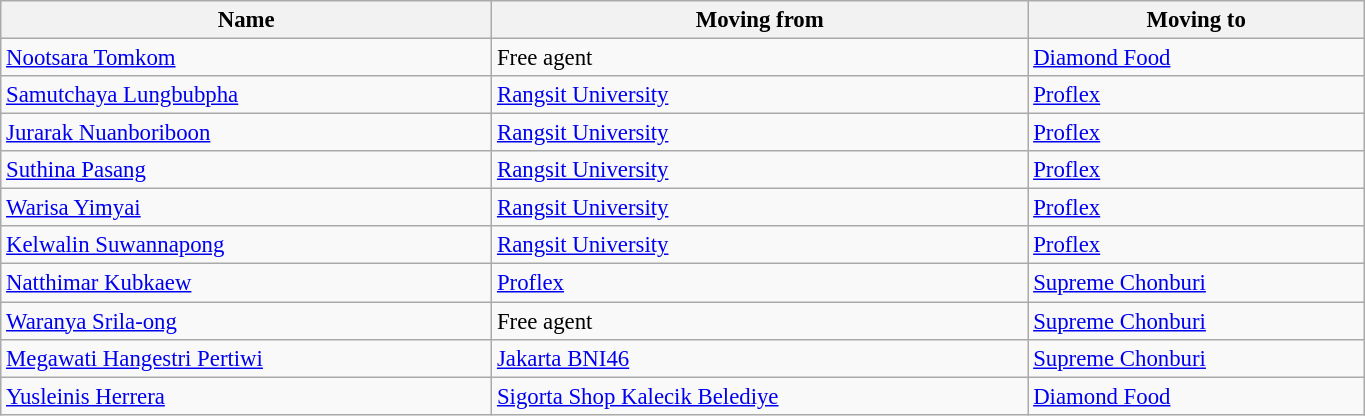<table class="wikitable sortable" style="width:72%; font-size:95%; ">
<tr>
<th>Name</th>
<th>Moving from</th>
<th>Moving to</th>
</tr>
<tr>
<td> <a href='#'>Nootsara Tomkom</a></td>
<td>Free agent</td>
<td> <a href='#'>Diamond Food</a></td>
</tr>
<tr>
<td> <a href='#'>Samutchaya Lungbubpha</a></td>
<td> <a href='#'>Rangsit University</a></td>
<td> <a href='#'>Proflex</a></td>
</tr>
<tr>
<td> <a href='#'>Jurarak Nuanboriboon</a></td>
<td> <a href='#'>Rangsit University</a></td>
<td> <a href='#'>Proflex</a></td>
</tr>
<tr>
<td> <a href='#'>Suthina Pasang</a></td>
<td> <a href='#'>Rangsit University</a></td>
<td> <a href='#'>Proflex</a></td>
</tr>
<tr>
<td> <a href='#'>Warisa Yimyai</a></td>
<td> <a href='#'>Rangsit University</a></td>
<td> <a href='#'>Proflex</a></td>
</tr>
<tr>
<td> <a href='#'>Kelwalin Suwannapong</a></td>
<td> <a href='#'>Rangsit University</a></td>
<td> <a href='#'>Proflex</a></td>
</tr>
<tr>
<td> <a href='#'>Natthimar Kubkaew</a></td>
<td> <a href='#'>Proflex</a></td>
<td> <a href='#'>Supreme Chonburi</a></td>
</tr>
<tr>
<td> <a href='#'>Waranya Srila-ong</a></td>
<td>Free agent</td>
<td> <a href='#'>Supreme Chonburi</a></td>
</tr>
<tr>
<td> <a href='#'>Megawati Hangestri Pertiwi</a></td>
<td> <a href='#'>Jakarta BNI46</a></td>
<td> <a href='#'>Supreme Chonburi</a></td>
</tr>
<tr>
<td> <a href='#'>Yusleinis Herrera</a></td>
<td> <a href='#'>Sigorta Shop Kalecik Belediye</a></td>
<td> <a href='#'>Diamond Food</a></td>
</tr>
</table>
